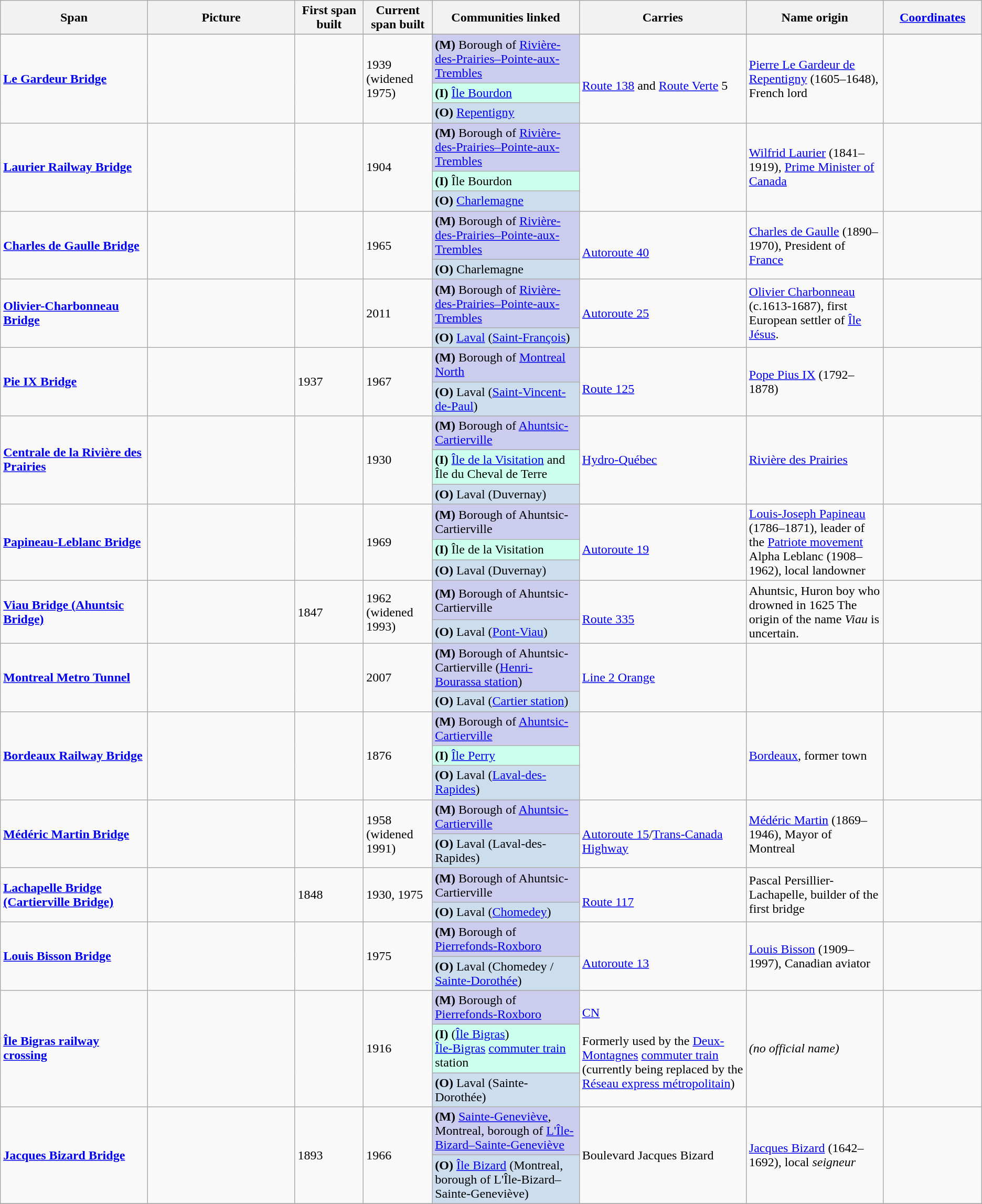<table class=wikitable>
<tr>
<th width="15%">Span</th>
<th width="15%">Picture</th>
<th width="7%">First span built</th>
<th width="7%">Current span built</th>
<th width="15%">Communities linked</th>
<th width="17%">Carries</th>
<th width="14%">Name origin</th>
<th width="10%"><a href='#'>Coordinates</a></th>
</tr>
<tr>
</tr>
<tr>
<td rowspan="3"><strong><a href='#'>Le Gardeur Bridge</a></strong></td>
<td rowspan="3"></td>
<td rowspan="3"></td>
<td rowspan="3">1939 (widened 1975)</td>
<td style="background:#ccccee;"><strong>(M)</strong> Borough of <a href='#'>Rivière-des-Prairies–Pointe-aux-Trembles</a></td>
<td rowspan="3"><br> <a href='#'>Route 138</a> and <a href='#'>Route Verte</a> 5</td>
<td rowspan="3"><a href='#'>Pierre Le Gardeur de Repentigny</a> (1605–1648), French lord</td>
<td rowspan="3"></td>
</tr>
<tr>
<td style="background:#ccffee;"><strong>(I)</strong> <a href='#'>Île Bourdon</a></td>
</tr>
<tr>
<td style="background:#ccddee;"><strong>(O)</strong> <a href='#'>Repentigny</a></td>
</tr>
<tr>
<td rowspan="3"><strong><a href='#'>Laurier Railway Bridge</a></strong></td>
<td rowspan="3"></td>
<td rowspan="3"></td>
<td rowspan="3">1904</td>
<td style="background:#ccccee;"><strong>(M)</strong> Borough of <a href='#'>Rivière-des-Prairies–Pointe-aux-Trembles</a></td>
<td rowspan="3"></td>
<td rowspan="3"><a href='#'>Wilfrid Laurier</a> (1841–1919), <a href='#'>Prime Minister of Canada</a></td>
<td rowspan="3"></td>
</tr>
<tr>
<td style="background:#ccffee;"><strong>(I)</strong> Île Bourdon</td>
</tr>
<tr>
<td style="background:#ccddee;"><strong>(O)</strong> <a href='#'>Charlemagne</a></td>
</tr>
<tr>
<td rowspan="2"><strong><a href='#'>Charles de Gaulle Bridge</a></strong></td>
<td rowspan="2"></td>
<td rowspan="2"></td>
<td rowspan="2">1965</td>
<td style="background:#ccccee;"><strong>(M)</strong> Borough of <a href='#'>Rivière-des-Prairies–Pointe-aux-Trembles</a></td>
<td rowspan="2"><br> <a href='#'>Autoroute 40</a></td>
<td rowspan="2"><a href='#'>Charles de Gaulle</a> (1890–1970), President of <a href='#'>France</a></td>
<td rowspan="2"></td>
</tr>
<tr>
<td style="background:#ccddee;"><strong>(O)</strong> Charlemagne</td>
</tr>
<tr>
<td rowspan="2"><strong><a href='#'>Olivier-Charbonneau Bridge</a></strong></td>
<td rowspan="2"></td>
<td rowspan="2"></td>
<td rowspan="2">2011 </td>
<td style="background:#ccccee;"><strong>(M)</strong> Borough of <a href='#'>Rivière-des-Prairies–Pointe-aux-Trembles</a></td>
<td rowspan="2"> <a href='#'>Autoroute 25</a></td>
<td rowspan="2"><a href='#'>Olivier Charbonneau</a> (c.1613-1687), first European settler of <a href='#'>Île Jésus</a>.</td>
<td rowspan="2"></td>
</tr>
<tr>
<td style="background:#ccddee;"><strong>(O)</strong> <a href='#'>Laval</a> (<a href='#'>Saint-François</a>)</td>
</tr>
<tr>
<td rowspan="2"><strong><a href='#'>Pie IX Bridge</a></strong></td>
<td rowspan="2"></td>
<td rowspan="2">1937</td>
<td rowspan="2">1967</td>
<td style="background:#ccccee;"><strong>(M)</strong> Borough of <a href='#'>Montreal North</a></td>
<td rowspan="2"><br> <a href='#'>Route 125</a></td>
<td rowspan="2"><a href='#'>Pope Pius IX</a> (1792–1878)</td>
<td rowspan="2"></td>
</tr>
<tr>
<td style="background:#ccddee;"><strong>(O)</strong> Laval (<a href='#'>Saint-Vincent-de-Paul</a>)</td>
</tr>
<tr>
<td rowspan="3"><strong><a href='#'>Centrale de la Rivière des Prairies</a></strong></td>
<td rowspan="3"></td>
<td rowspan="3"></td>
<td rowspan="3">1930</td>
<td style="background:#ccccee;"><strong>(M)</strong> Borough of <a href='#'>Ahuntsic-Cartierville</a></td>
<td rowspan="3"><a href='#'>Hydro-Québec</a> <br></td>
<td rowspan="3"><a href='#'>Rivière des Prairies</a></td>
<td rowspan="3"></td>
</tr>
<tr>
<td style="background:#ccffee;"><strong>(I)</strong> <a href='#'>Île de la Visitation</a> and Île du Cheval de Terre</td>
</tr>
<tr>
<td style="background:#ccddee;"><strong>(O)</strong> Laval (Duvernay)</td>
</tr>
<tr>
<td rowspan="3"><strong><a href='#'>Papineau-Leblanc Bridge</a></strong></td>
<td rowspan="3"></td>
<td rowspan="3"></td>
<td rowspan="3">1969</td>
<td style="background:#ccccee;"><strong>(M)</strong> Borough of Ahuntsic-Cartierville</td>
<td rowspan="3"><br> <a href='#'>Autoroute 19</a></td>
<td rowspan="3"><a href='#'>Louis-Joseph Papineau</a> (1786–1871), leader of the <a href='#'>Patriote movement</a><br>Alpha Leblanc (1908–1962), local landowner</td>
<td rowspan="3"></td>
</tr>
<tr>
<td style="background:#ccffee;"><strong>(I)</strong> Île de la Visitation</td>
</tr>
<tr>
<td style="background:#ccddee;"><strong>(O)</strong> Laval (Duvernay)</td>
</tr>
<tr>
<td rowspan="2"><strong><a href='#'>Viau Bridge (Ahuntsic Bridge)</a></strong></td>
<td rowspan="2"></td>
<td rowspan="2">1847</td>
<td rowspan="2">1962 (widened 1993)</td>
<td style="background:#ccccee;"><strong>(M)</strong> Borough of Ahuntsic-Cartierville</td>
<td rowspan="2"><br> <a href='#'>Route 335</a></td>
<td rowspan="2">Ahuntsic, Huron boy who drowned in 1625 The origin of the name <em>Viau</em> is uncertain.</td>
<td rowspan="2"></td>
</tr>
<tr>
<td style="background:#ccddee;"><strong>(O)</strong> Laval (<a href='#'>Pont-Viau</a>)</td>
</tr>
<tr>
<td rowspan="2"><strong><a href='#'>Montreal Metro Tunnel</a></strong></td>
<td rowspan="2"></td>
<td rowspan="2"></td>
<td rowspan="2">2007</td>
<td style="background:#ccccee;"><strong>(M)</strong> Borough of Ahuntsic-Cartierville (<a href='#'>Henri-Bourassa station</a>)</td>
<td rowspan="2">  <a href='#'>Line 2 Orange</a></td>
<td rowspan="2"></td>
<td rowspan="2"></td>
</tr>
<tr>
<td style="background:#ccddee;"><strong>(O)</strong> Laval (<a href='#'>Cartier station</a>)</td>
</tr>
<tr>
<td rowspan="3"><strong><a href='#'>Bordeaux Railway Bridge</a></strong></td>
<td rowspan="3"></td>
<td rowspan="3"></td>
<td rowspan="3">1876</td>
<td style="background:#ccccee;"><strong>(M)</strong> Borough of <a href='#'>Ahuntsic-Cartierville</a></td>
<td rowspan="3"></td>
<td rowspan="3"><a href='#'>Bordeaux</a>, former town</td>
<td rowspan="3"></td>
</tr>
<tr>
<td style="background:#ccffee;"><strong>(I)</strong> <a href='#'>Île Perry</a></td>
</tr>
<tr>
<td style="background:#ccddee;"><strong>(O)</strong> Laval (<a href='#'>Laval-des-Rapides</a>)</td>
</tr>
<tr>
<td rowspan="2"><strong><a href='#'>Médéric Martin Bridge</a></strong></td>
<td rowspan="2"></td>
<td rowspan="2"></td>
<td rowspan="2">1958 (widened 1991)</td>
<td style="background:#ccccee;"><strong>(M)</strong> Borough of <a href='#'>Ahuntsic-Cartierville</a></td>
<td rowspan="2"> <br> <a href='#'>Autoroute 15</a>/<a href='#'>Trans-Canada Highway</a></td>
<td rowspan="2"><a href='#'>Médéric Martin</a> (1869–1946), Mayor of Montreal</td>
<td rowspan="2"></td>
</tr>
<tr>
<td style="background:#ccddee;"><strong>(O)</strong> Laval (Laval-des-Rapides)</td>
</tr>
<tr>
<td rowspan="2"><strong><a href='#'>Lachapelle Bridge (Cartierville Bridge)</a></strong></td>
<td rowspan="2"></td>
<td rowspan="2">1848</td>
<td rowspan="2">1930, 1975</td>
<td style="background:#ccccee;"><strong>(M)</strong> Borough of Ahuntsic-Cartierville</td>
<td rowspan="2"><br> <a href='#'>Route 117</a></td>
<td rowspan="2">Pascal Persillier-Lachapelle, builder of the first bridge</td>
<td rowspan="2"></td>
</tr>
<tr>
<td style="background:#ccddee;"><strong>(O)</strong> Laval (<a href='#'>Chomedey</a>)</td>
</tr>
<tr>
<td rowspan="2"><strong><a href='#'>Louis Bisson Bridge</a></strong></td>
<td rowspan="2"></td>
<td rowspan="2"></td>
<td rowspan="2">1975</td>
<td style="background:#ccccee;"><strong>(M)</strong> Borough of <a href='#'>Pierrefonds-Roxboro</a></td>
<td rowspan="2"><br> <a href='#'>Autoroute 13</a></td>
<td rowspan="2"><a href='#'>Louis Bisson</a> (1909–1997), Canadian aviator</td>
<td rowspan="2"></td>
</tr>
<tr>
<td style="background:#ccddee;"><strong>(O)</strong> Laval (Chomedey / <a href='#'>Sainte-Dorothée</a>)</td>
</tr>
<tr>
<td rowspan="3"><strong><a href='#'>Île Bigras railway crossing</a></strong></td>
<td rowspan="3"></td>
<td rowspan="3"></td>
<td rowspan="3">1916</td>
<td style="background:#ccccee;"><strong>(M)</strong> Borough of <a href='#'>Pierrefonds-Roxboro</a></td>
<td rowspan="3"><a href='#'>CN</a><br><br>Formerly used by the <a href='#'>Deux-Montagnes</a> <a href='#'>commuter train</a> (currently being replaced by the <a href='#'>Réseau express métropolitain</a>)</td>
<td rowspan="3"><em>(no official name)</em></td>
<td rowspan="3"></td>
</tr>
<tr>
<td style="background:#ccffee;"><strong>(I)</strong> (<a href='#'>Île Bigras</a>)<br><a href='#'>Île-Bigras</a> <a href='#'>commuter train</a> station</td>
</tr>
<tr>
<td style="background:#ccddee;"><strong>(O)</strong> Laval (Sainte-Dorothée)</td>
</tr>
<tr>
<td rowspan="2"><strong><a href='#'>Jacques Bizard Bridge</a></strong></td>
<td rowspan="2"></td>
<td rowspan="2">1893</td>
<td rowspan="2">1966</td>
<td style="background:#ccccee;"><strong>(M)</strong> <a href='#'>Sainte-Geneviève</a>, Montreal, borough of <a href='#'>L'Île-Bizard–Sainte-Geneviève</a></td>
<td rowspan="2">Boulevard Jacques Bizard</td>
<td rowspan="2"><a href='#'>Jacques Bizard</a> (1642–1692), local <em>seigneur</em></td>
<td rowspan="2"></td>
</tr>
<tr>
<td style="background:#ccddee;"><strong>(O)</strong> <a href='#'>Île Bizard</a> (Montreal, borough of L'Île-Bizard–Sainte-Geneviève)</td>
</tr>
<tr>
</tr>
</table>
